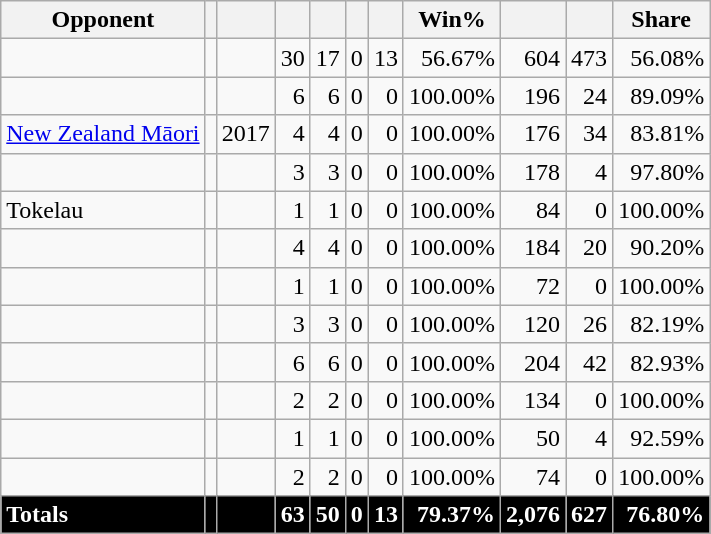<table class="wikitable sortable" style="text-align:right;">
<tr>
<th>Opponent</th>
<th></th>
<th></th>
<th></th>
<th></th>
<th></th>
<th></th>
<th>Win%</th>
<th></th>
<th></th>
<th>Share</th>
</tr>
<tr>
<td align=left></td>
<td></td>
<td></td>
<td>30</td>
<td>17</td>
<td>0</td>
<td>13</td>
<td>56.67%</td>
<td>604</td>
<td>473</td>
<td>56.08%</td>
</tr>
<tr>
<td align=left></td>
<td></td>
<td></td>
<td>6</td>
<td>6</td>
<td>0</td>
<td>0</td>
<td>100.00%</td>
<td>196</td>
<td>24</td>
<td>89.09%</td>
</tr>
<tr>
<td align=left> <a href='#'>New Zealand Māori</a></td>
<td></td>
<td>2017</td>
<td>4</td>
<td>4</td>
<td>0</td>
<td>0</td>
<td>100.00%</td>
<td>176</td>
<td>34</td>
<td>83.81%</td>
</tr>
<tr>
<td align=left></td>
<td></td>
<td></td>
<td>3</td>
<td>3</td>
<td>0</td>
<td>0</td>
<td>100.00%</td>
<td>178</td>
<td>4</td>
<td>97.80%</td>
</tr>
<tr>
<td align=left> Tokelau</td>
<td></td>
<td></td>
<td>1</td>
<td>1</td>
<td>0</td>
<td>0</td>
<td>100.00%</td>
<td>84</td>
<td>0</td>
<td>100.00%</td>
</tr>
<tr>
<td align=left></td>
<td></td>
<td></td>
<td>4</td>
<td>4</td>
<td>0</td>
<td>0</td>
<td>100.00%</td>
<td>184</td>
<td>20</td>
<td>90.20%</td>
</tr>
<tr>
<td align=left></td>
<td></td>
<td></td>
<td>1</td>
<td>1</td>
<td>0</td>
<td>0</td>
<td>100.00%</td>
<td>72</td>
<td>0</td>
<td>100.00%</td>
</tr>
<tr>
<td align=left></td>
<td></td>
<td></td>
<td>3</td>
<td>3</td>
<td>0</td>
<td>0</td>
<td>100.00%</td>
<td>120</td>
<td>26</td>
<td>82.19%</td>
</tr>
<tr>
<td align=left></td>
<td></td>
<td></td>
<td>6</td>
<td>6</td>
<td>0</td>
<td>0</td>
<td>100.00%</td>
<td>204</td>
<td>42</td>
<td>82.93%</td>
</tr>
<tr>
<td align=left></td>
<td></td>
<td></td>
<td>2</td>
<td>2</td>
<td>0</td>
<td>0</td>
<td>100.00%</td>
<td>134</td>
<td>0</td>
<td>100.00%</td>
</tr>
<tr>
<td align=left></td>
<td></td>
<td></td>
<td>1</td>
<td>1</td>
<td>0</td>
<td>0</td>
<td>100.00%</td>
<td>50</td>
<td>4</td>
<td>92.59%</td>
</tr>
<tr>
<td align=left></td>
<td></td>
<td></td>
<td>2</td>
<td>2</td>
<td>0</td>
<td>0</td>
<td>100.00%</td>
<td>74</td>
<td>0</td>
<td>100.00%</td>
</tr>
<tr style="background: black; color:white;">
<td align=left><strong>Totals</strong></td>
<td><strong></strong></td>
<td><strong></strong></td>
<td><strong>63</strong></td>
<td><strong>50</strong></td>
<td><strong>0</strong></td>
<td><strong>13</strong></td>
<td><strong>79.37%</strong></td>
<td><strong>2,076</strong></td>
<td><strong>627</strong></td>
<td><strong>76.80%</strong></td>
</tr>
</table>
